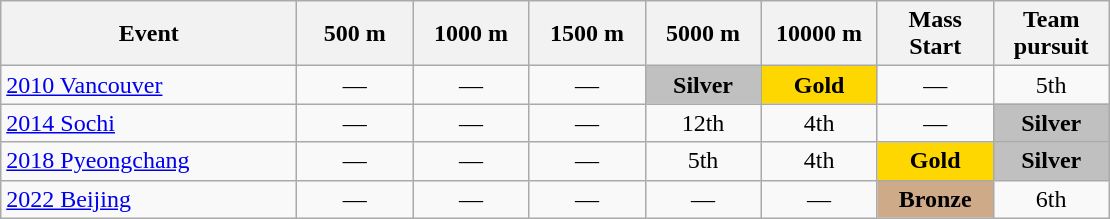<table class="wikitable" style="text-align: center;">
<tr ">
<th style="width:190px;">Event</th>
<th style="width:70px;">500 m</th>
<th style="width:70px;">1000 m</th>
<th style="width:70px;">1500 m</th>
<th style="width:70px;">5000 m</th>
<th style="width:70px;">10000 m</th>
<th style="width:70px;">Mass Start</th>
<th style="width:70px;">Team pursuit</th>
</tr>
<tr>
<td align=left> <a href='#'>2010 Vancouver</a></td>
<td>—</td>
<td>—</td>
<td>—</td>
<td style="background:silver;"><strong>Silver</strong></td>
<td style="background:gold;"><strong>Gold</strong></td>
<td>—</td>
<td>5th</td>
</tr>
<tr>
<td align=left> <a href='#'>2014 Sochi</a></td>
<td>—</td>
<td>—</td>
<td>—</td>
<td>12th</td>
<td>4th</td>
<td>—</td>
<td style="background:silver;"><strong>Silver</strong></td>
</tr>
<tr>
<td align=left> <a href='#'>2018 Pyeongchang</a></td>
<td>—</td>
<td>—</td>
<td>—</td>
<td>5th</td>
<td>4th</td>
<td style="background:gold;"><strong>Gold</strong></td>
<td style="background:silver;"><strong>Silver</strong></td>
</tr>
<tr>
<td align=left> <a href='#'>2022 Beijing</a></td>
<td>—</td>
<td>—</td>
<td>—</td>
<td>—</td>
<td>—</td>
<td style="background:#cfaa88;"><strong>Bronze</strong></td>
<td>6th</td>
</tr>
</table>
